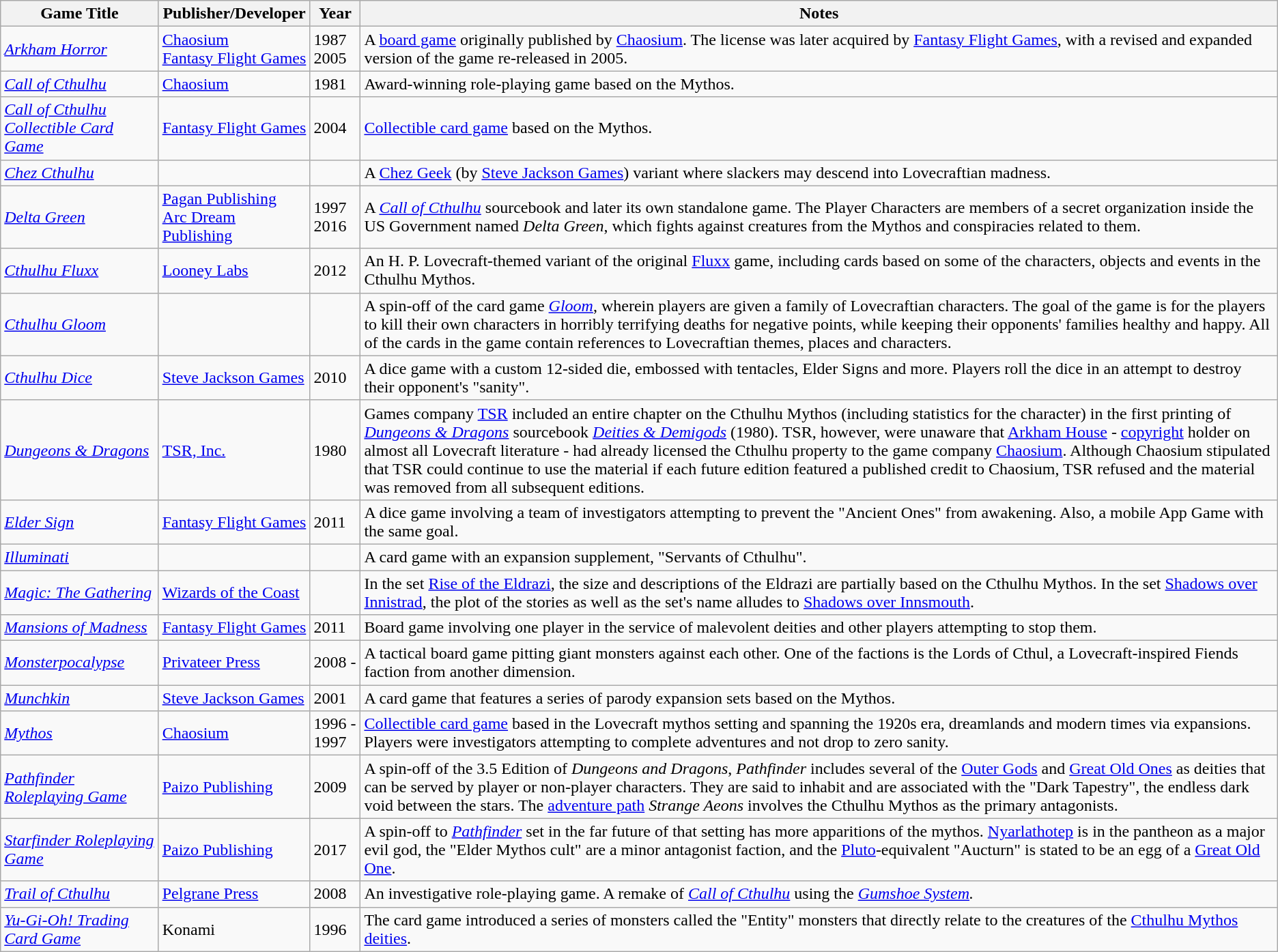<table class="wikitable sortable">
<tr>
<th>Game Title</th>
<th>Publisher/Developer</th>
<th>Year</th>
<th class=unsortable>Notes</th>
</tr>
<tr>
<td><em><a href='#'>Arkham Horror</a></em></td>
<td><a href='#'>Chaosium</a><br><a href='#'>Fantasy Flight Games</a></td>
<td>1987<br>2005</td>
<td>A <a href='#'>board game</a> originally published by <a href='#'>Chaosium</a>. The license was later acquired by <a href='#'>Fantasy Flight Games</a>, with a revised and expanded version of the game re-released in 2005.</td>
</tr>
<tr>
<td><em><a href='#'>Call of Cthulhu</a></em></td>
<td><a href='#'>Chaosium</a></td>
<td>1981</td>
<td>Award-winning role-playing game based on the Mythos.</td>
</tr>
<tr>
<td><em><a href='#'>Call of Cthulhu Collectible Card Game</a></em></td>
<td><a href='#'>Fantasy Flight Games</a></td>
<td>2004</td>
<td><a href='#'>Collectible card game</a> based on the Mythos.</td>
</tr>
<tr>
<td><em><a href='#'>Chez Cthulhu</a></em></td>
<td></td>
<td></td>
<td>A <a href='#'>Chez Geek</a> (by <a href='#'>Steve Jackson Games</a>) variant where slackers may descend into Lovecraftian madness.</td>
</tr>
<tr>
<td><em><a href='#'>Delta Green</a></em></td>
<td><a href='#'>Pagan Publishing</a><br><a href='#'>Arc Dream Publishing</a></td>
<td>1997 2016</td>
<td>A <em><a href='#'>Call of Cthulhu</a></em> sourcebook and later its own standalone game. The Player Characters are members of a secret organization inside the US Government named <em>Delta Green</em>, which fights against creatures from the Mythos and conspiracies related to them.</td>
</tr>
<tr>
<td><em><a href='#'>Cthulhu Fluxx</a></em></td>
<td><a href='#'>Looney Labs</a></td>
<td>2012</td>
<td>An H. P. Lovecraft-themed variant of the original <a href='#'>Fluxx</a> game, including cards based on some of the characters, objects and events in the Cthulhu Mythos.</td>
</tr>
<tr>
<td><em><a href='#'>Cthulhu Gloom</a></em></td>
<td></td>
<td></td>
<td>A spin-off of the card game <em><a href='#'>Gloom</a></em>, wherein players are given a family of Lovecraftian characters. The goal of the game is for the players to kill their own characters in horribly terrifying deaths for negative points, while keeping their opponents' families healthy and happy. All of the cards in the game contain references to Lovecraftian themes, places and characters.</td>
</tr>
<tr>
<td><em><a href='#'>Cthulhu Dice</a></em></td>
<td><a href='#'>Steve Jackson Games</a></td>
<td>2010</td>
<td>A dice game with a custom 12-sided die, embossed with tentacles, Elder Signs and more. Players roll the dice in an attempt to destroy their opponent's "sanity".</td>
</tr>
<tr>
<td><em><a href='#'>Dungeons & Dragons</a></em></td>
<td><a href='#'>TSR, Inc.</a></td>
<td>1980</td>
<td>Games company <a href='#'>TSR</a> included an entire chapter on the Cthulhu Mythos (including statistics for the character) in the first printing of <em><a href='#'>Dungeons & Dragons</a></em> sourcebook <em><a href='#'>Deities & Demigods</a></em> (1980). TSR, however, were unaware that <a href='#'>Arkham House</a> - <a href='#'>copyright</a> holder on almost all Lovecraft literature - had already licensed the Cthulhu property to the game company <a href='#'>Chaosium</a>. Although Chaosium stipulated that TSR could continue to use the material if each future edition featured a published credit to Chaosium, TSR refused and the material was removed from all subsequent editions.</td>
</tr>
<tr>
<td><em><a href='#'>Elder Sign</a></em></td>
<td><a href='#'>Fantasy Flight Games</a></td>
<td>2011</td>
<td>A dice game involving a team of investigators attempting to prevent the "Ancient Ones" from awakening. Also, a mobile App Game with the same goal.</td>
</tr>
<tr>
<td><em><a href='#'>Illuminati</a></em></td>
<td></td>
<td></td>
<td>A card game with an expansion supplement, "Servants of Cthulhu".</td>
</tr>
<tr>
<td><em><a href='#'>Magic: The Gathering</a></em></td>
<td><a href='#'>Wizards of the Coast</a></td>
<td></td>
<td>In the set <a href='#'>Rise of the Eldrazi</a>, the size and descriptions of the Eldrazi are partially based on the Cthulhu Mythos. In the set <a href='#'>Shadows over Innistrad</a>, the plot of the stories as well as the set's name alludes to <a href='#'>Shadows over Innsmouth</a>.</td>
</tr>
<tr>
<td><em><a href='#'>Mansions of Madness</a></em></td>
<td><a href='#'>Fantasy Flight Games</a></td>
<td>2011</td>
<td>Board game involving one player in the service of malevolent deities and other players attempting to stop them.</td>
</tr>
<tr>
<td><em><a href='#'>Monsterpocalypse</a></em></td>
<td><a href='#'>Privateer Press</a></td>
<td>2008 -</td>
<td>A tactical board game pitting giant monsters against each other. One of the factions is the Lords of Cthul, a Lovecraft-inspired Fiends faction from another dimension.</td>
</tr>
<tr>
<td><em><a href='#'>Munchkin</a></em></td>
<td><a href='#'>Steve Jackson Games</a></td>
<td>2001</td>
<td>A card game that features a series of parody expansion sets based on the Mythos.</td>
</tr>
<tr>
<td><em><a href='#'>Mythos</a></em></td>
<td><a href='#'>Chaosium</a></td>
<td>1996 - 1997</td>
<td><a href='#'>Collectible card game</a> based in the Lovecraft mythos setting and spanning the 1920s era, dreamlands and modern times via expansions. Players were investigators attempting to complete adventures and not drop to zero sanity.</td>
</tr>
<tr>
<td><em><a href='#'>Pathfinder Roleplaying Game</a></em></td>
<td><a href='#'>Paizo Publishing</a></td>
<td>2009</td>
<td>A spin-off of the 3.5 Edition of <em>Dungeons and Dragons</em>, <em>Pathfinder</em> includes several of the <a href='#'>Outer Gods</a> and <a href='#'>Great Old Ones</a> as deities that can be served by player or non-player characters. They are said to inhabit and are associated with the "Dark Tapestry", the endless dark void between the stars. The <a href='#'>adventure path</a> <em>Strange Aeons</em> involves the Cthulhu Mythos as the primary antagonists.</td>
</tr>
<tr>
<td><em><a href='#'>Starfinder Roleplaying Game</a></em></td>
<td><a href='#'>Paizo Publishing</a></td>
<td>2017</td>
<td>A spin-off to <a href='#'><em>Pathfinder</em></a> set in the far future of that setting has more apparitions of the mythos. <a href='#'>Nyarlathotep</a> is in the pantheon as a major evil god, the "Elder Mythos cult" are a minor antagonist faction, and the <a href='#'>Pluto</a>-equivalent "Aucturn" is stated to be an egg of a <a href='#'>Great Old One</a>.</td>
</tr>
<tr>
<td><em><a href='#'>Trail of Cthulhu</a></em></td>
<td><a href='#'>Pelgrane Press</a></td>
<td>2008</td>
<td>An investigative role-playing game. A remake of <em><a href='#'>Call of Cthulhu</a></em> using the <em><a href='#'>Gumshoe System</a>.</em></td>
</tr>
<tr>
<td><em><a href='#'>Yu-Gi-Oh! Trading Card Game</a></em></td>
<td>Konami</td>
<td>1996</td>
<td>The card game introduced a series of monsters called the "Entity" monsters that directly relate to the creatures of the <a href='#'>Cthulhu Mythos deities</a>.</td>
</tr>
</table>
